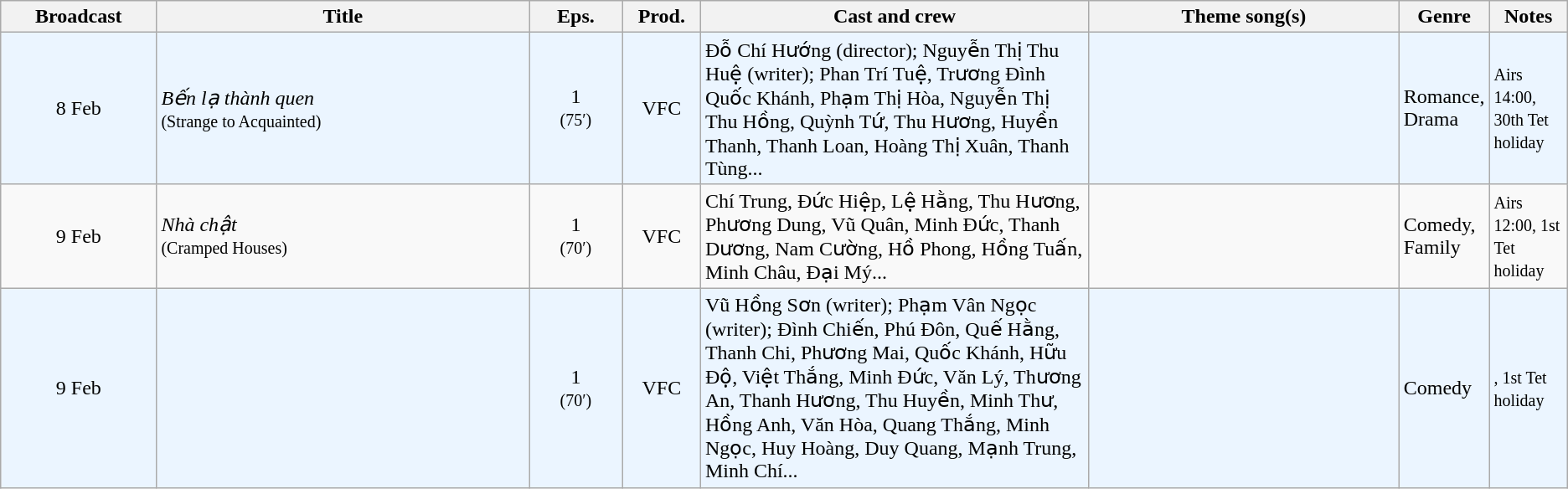<table class="wikitable sortable">
<tr>
<th style="width:10%;">Broadcast</th>
<th style="width:24%;">Title</th>
<th style="width:6%;">Eps.</th>
<th style="width:5%;">Prod.</th>
<th style="width:25%;">Cast and crew</th>
<th style="width:20%;">Theme song(s)</th>
<th style="width:5%;">Genre</th>
<th style="width:5%;">Notes</th>
</tr>
<tr ---- bgcolor="#ebf5ff">
<td style="text-align:center;">8 Feb<br></td>
<td><em>Bến lạ thành quen</em> <br><small>(Strange to Acquainted)</small></td>
<td style="text-align:center;">1<br><small>(75′)</small></td>
<td style="text-align:center;">VFC</td>
<td>Đỗ Chí Hướng (director); Nguyễn Thị Thu Huệ (writer); Phan Trí Tuệ, Trương Đình Quốc Khánh, Phạm Thị Hòa, Nguyễn Thị Thu Hồng, Quỳnh Tứ, Thu Hương, Huyền Thanh, Thanh Loan, Hoàng Thị Xuân, Thanh Tùng...</td>
<td></td>
<td>Romance, Drama</td>
<td><small>Airs 14:00, 30th Tet holiday</small></td>
</tr>
<tr>
<td style="text-align:center;">9 Feb</td>
<td><em>Nhà chật</em> <br><small>(Cramped Houses)</small></td>
<td style="text-align:center;">1<small><br>(70′)</small></td>
<td style="text-align:center;">VFC</td>
<td> Chí Trung, Đức Hiệp, Lệ Hằng, Thu Hương, Phương Dung, Vũ Quân, Minh Đức, Thanh Dương, Nam Cường, Hồ Phong, Hồng Tuấn, Minh Châu, Đại Mý...</td>
<td></td>
<td>Comedy, Family</td>
<td><small>Airs 12:00, 1st Tet holiday</small></td>
</tr>
<tr ---- bgcolor="#ebf5ff">
<td style="text-align:center;">9 Feb</td>
<td><em></em> <br><small></small></td>
<td style="text-align:center;">1<br><small>(70′)</small></td>
<td style="text-align:center;">VFC</td>
<td>Vũ Hồng Sơn (writer); Phạm Vân Ngọc (writer); Đình Chiến, Phú Đôn, Quế Hằng, Thanh Chi, Phương Mai, Quốc Khánh, Hữu Độ, Việt Thắng, Minh Đức, Văn Lý, Thương An, Thanh Hương, Thu Huyền, Minh Thư, Hồng Anh, Văn Hòa, Quang Thắng, Minh Ngọc, Huy Hoàng, Duy Quang, Mạnh Trung, Minh Chí...</td>
<td></td>
<td>Comedy</td>
<td><small>, 1st Tet holiday</small></td>
</tr>
</table>
